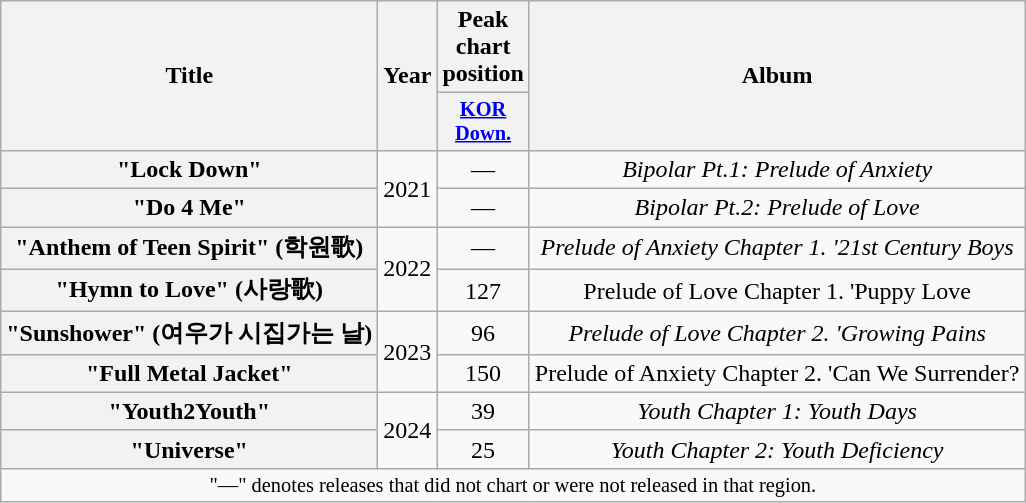<table class="wikitable plainrowheaders" style="text-align:center">
<tr>
<th scope="col" rowspan="2">Title</th>
<th scope="col" rowspan="2">Year</th>
<th scope="col">Peak chart position</th>
<th scope="col" rowspan="2">Album</th>
</tr>
<tr>
<th scope="col" style="font-size:85%; width:2em"><a href='#'>KOR Down.</a><br></th>
</tr>
<tr>
<th scope="row">"Lock Down"</th>
<td rowspan="2">2021</td>
<td>—</td>
<td><em>Bipolar Pt.1: Prelude of Anxiety</em></td>
</tr>
<tr>
<th scope="row">"Do 4 Me"</th>
<td>—</td>
<td><em>Bipolar Pt.2: Prelude of Love</em></td>
</tr>
<tr>
<th scope="row">"Anthem of Teen Spirit" (학원歌)</th>
<td rowspan="2">2022</td>
<td>—</td>
<td><em>Prelude of Anxiety Chapter 1. '21st Century Boys<strong></td>
</tr>
<tr>
<th scope="row">"Hymn to Love" (사랑歌)</th>
<td>127</td>
<td></em>Prelude of Love Chapter 1. 'Puppy Love</strong></td>
</tr>
<tr>
<th scope="row">"Sunshower" (여우가 시집가는 날)</th>
<td rowspan="2">2023</td>
<td>96</td>
<td><em>Prelude of Love Chapter 2. 'Growing Pains<strong></td>
</tr>
<tr>
<th scope="row">"Full Metal Jacket"</th>
<td>150</td>
<td></em>Prelude of Anxiety Chapter 2. 'Can We Surrender?</strong></td>
</tr>
<tr>
<th scope="row">"Youth2Youth"</th>
<td rowspan="2">2024</td>
<td>39</td>
<td><em>Youth Chapter 1: Youth Days</em></td>
</tr>
<tr>
<th scope="row">"Universe"</th>
<td>25</td>
<td><em>Youth Chapter 2: Youth Deficiency</em></td>
</tr>
<tr>
<td colspan="4" style="font-size:85%">"—" denotes releases that did not chart or were not released in that region.</td>
</tr>
</table>
